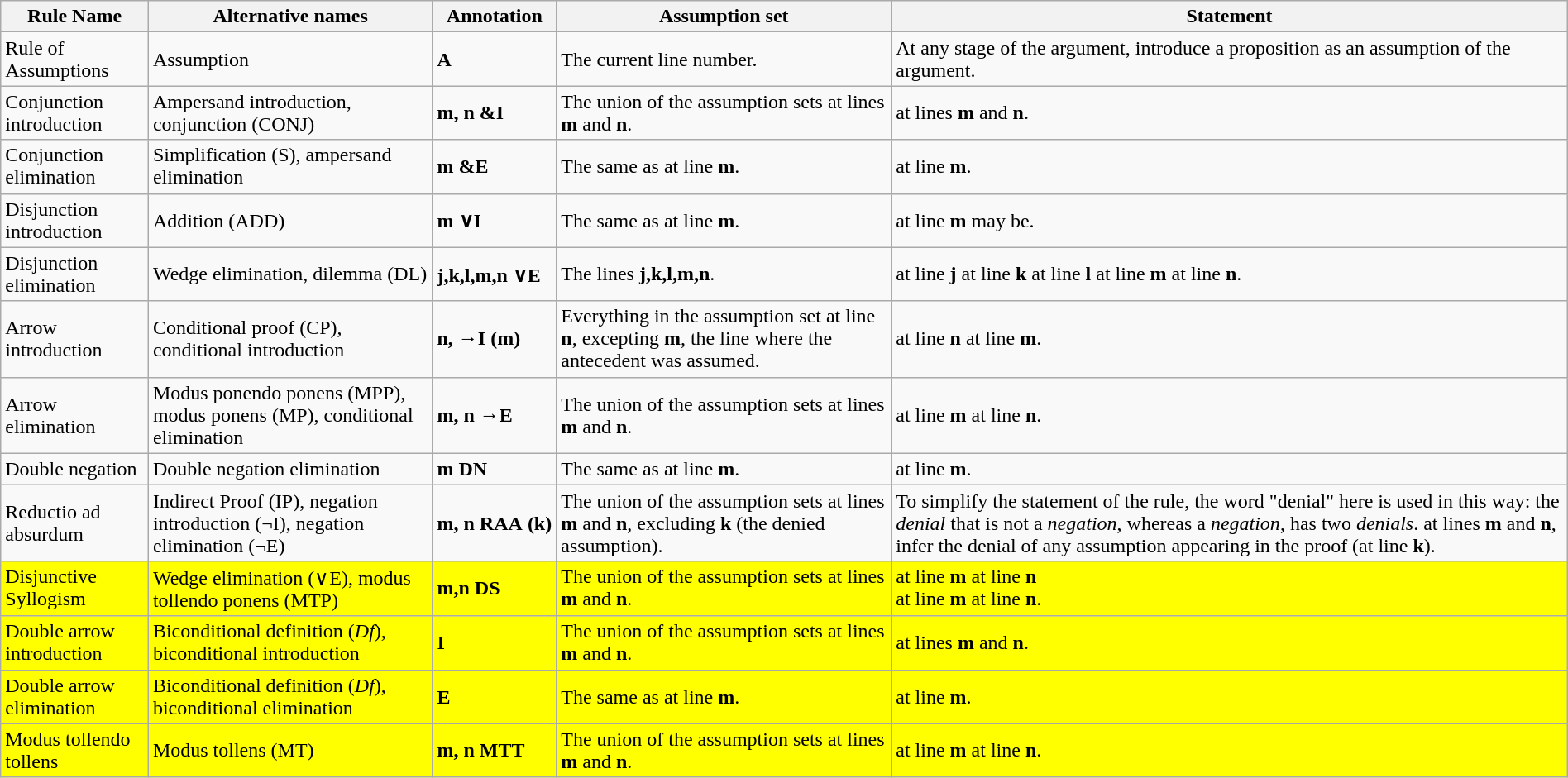<table class="wikitable" style="margin:auto;">
<tr>
<th>Rule Name</th>
<th>Alternative names</th>
<th>Annotation</th>
<th>Assumption set</th>
<th>Statement</th>
</tr>
<tr>
<td>Rule of Assumptions</td>
<td>Assumption</td>
<td><strong>A</strong></td>
<td>The current line number.</td>
<td>At any stage of the argument, introduce a proposition as an assumption of the argument.</td>
</tr>
<tr>
<td>Conjunction introduction</td>
<td>Ampersand introduction, conjunction (CONJ)</td>
<td><strong>m, n &I</strong></td>
<td>The union of the assumption sets at lines <strong>m</strong> and <strong>n</strong>.</td>
<td> at lines <strong>m</strong> and <strong>n</strong>.</td>
</tr>
<tr>
<td>Conjunction elimination</td>
<td>Simplification (S), ampersand elimination</td>
<td><strong>m &E</strong></td>
<td>The same as at line <strong>m</strong>.</td>
<td> at line <strong>m</strong>.</td>
</tr>
<tr>
<td>Disjunction introduction</td>
<td>Addition (ADD)</td>
<td><strong>m ∨I</strong></td>
<td>The same as at line <strong>m</strong>.</td>
<td> at line <strong>m</strong> may be.</td>
</tr>
<tr>
<td>Disjunction elimination</td>
<td>Wedge elimination, dilemma (DL)</td>
<td><strong>j,k,l,m,n ∨E</strong></td>
<td>The lines <strong>j,k,l,m,n</strong>.</td>
<td> at line <strong>j</strong> at line <strong>k</strong> at line <strong>l</strong> at line <strong>m</strong> at line <strong>n</strong>.</td>
</tr>
<tr>
<td>Arrow introduction</td>
<td>Conditional proof (CP), conditional introduction</td>
<td><strong>n, →I (m)</strong></td>
<td>Everything in the assumption set at line <strong>n</strong>, excepting <strong>m</strong>, the line where the antecedent was assumed.</td>
<td> at line <strong>n</strong> at line <strong>m</strong>.</td>
</tr>
<tr>
<td>Arrow elimination</td>
<td>Modus ponendo ponens (MPP), modus ponens (MP), conditional elimination</td>
<td><strong>m, n →E</strong></td>
<td>The union of the assumption sets at lines <strong>m</strong> and <strong>n</strong>.</td>
<td> at line <strong>m</strong> at line <strong>n</strong>.</td>
</tr>
<tr>
<td>Double negation</td>
<td>Double negation elimination</td>
<td><strong>m DN</strong></td>
<td>The same as at line <strong>m</strong>.</td>
<td> at line <strong>m</strong>.</td>
</tr>
<tr>
<td>Reductio ad absurdum</td>
<td>Indirect Proof (IP), negation introduction (¬I), negation elimination (¬E)</td>
<td><strong>m,</strong> <strong>n</strong> <strong>RAA</strong> <strong>(k)</strong></td>
<td>The union of the assumption sets at lines <strong>m</strong> and <strong>n</strong>, excluding <strong>k</strong> (the denied assumption).</td>
<td From a sentence and its denial{{refn>To simplify the statement of the rule, the word "denial" here is used in this way: the <em>denial</em> that is not a <em>negation</em>, whereas a <em>negation</em>, has two <em>denials</em>. at lines <strong>m</strong> and <strong>n</strong>, infer the denial of any assumption appearing in the proof (at line <strong>k</strong>).</td>
</tr>
<tr>
<td bgcolor="yellow">Disjunctive Syllogism</td>
<td bgcolor="yellow">Wedge elimination (∨E), modus tollendo ponens (MTP)</td>
<td bgcolor="yellow"><strong>m,n DS</strong></td>
<td bgcolor="yellow">The union of the assumption sets at lines <strong>m</strong> and <strong>n</strong>.</td>
<td bgcolor="yellow"> at line <strong>m</strong> at line <strong>n</strong><br> at line <strong>m</strong> at line <strong>n</strong>.</td>
</tr>
<tr>
<td bgcolor="yellow">Double arrow introduction</td>
<td bgcolor="yellow">Biconditional definition (<em>Df</em>), biconditional introduction</td>
<td bgcolor="yellow"><strong>I</strong></td>
<td bgcolor="yellow">The union of the assumption sets at lines <strong>m</strong> and <strong>n</strong>.</td>
<td bgcolor="yellow"> at lines <strong>m</strong> and <strong>n</strong>.</td>
</tr>
<tr>
<td bgcolor="yellow">Double arrow elimination</td>
<td bgcolor="yellow">Biconditional definition (<em>Df</em>), biconditional elimination</td>
<td bgcolor="yellow"><strong>E</strong></td>
<td bgcolor="yellow">The same as at line <strong>m</strong>.</td>
<td bgcolor="yellow"> at line <strong>m</strong>.</td>
</tr>
<tr>
<td bgcolor="yellow">Modus tollendo tollens</td>
<td bgcolor="yellow">Modus tollens (MT)</td>
<td bgcolor="yellow"><strong>m, n MTT</strong></td>
<td bgcolor="yellow">The union of the assumption sets at lines <strong>m</strong> and <strong>n</strong>.</td>
<td bgcolor="yellow"> at line <strong>m</strong> at line <strong>n</strong>.</td>
</tr>
</table>
